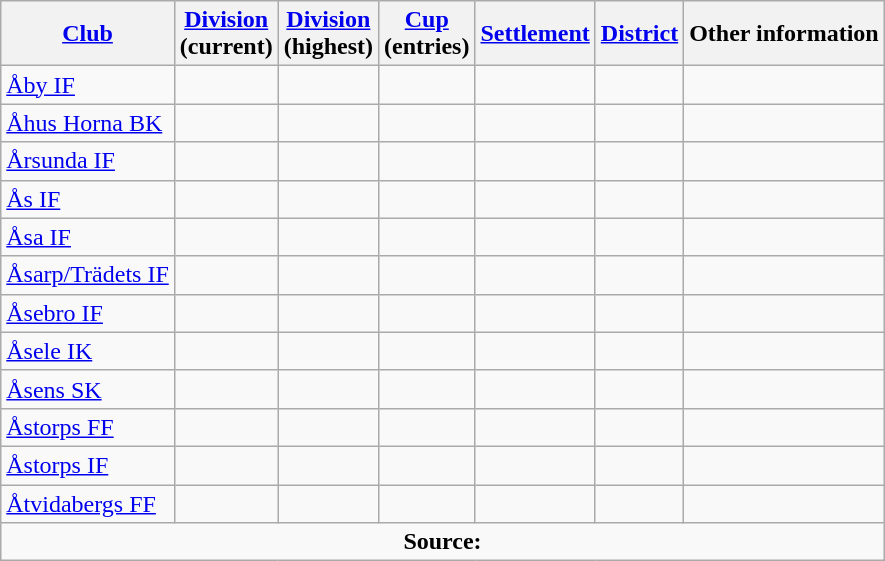<table class="wikitable" style="text-align:left">
<tr>
<th style= width="180px"><a href='#'>Club</a></th>
<th style= width="80px"><a href='#'>Division</a><br> (current)</th>
<th style= width="80px"><a href='#'>Division</a><br> (highest)</th>
<th style= width="60px"><a href='#'>Cup</a><br> (entries)</th>
<th style= width="110px"><a href='#'>Settlement</a></th>
<th style= width="110px"><a href='#'>District</a></th>
<th style= width="230px">Other information</th>
</tr>
<tr>
<td><a href='#'>Åby IF</a></td>
<td></td>
<td></td>
<td></td>
<td></td>
<td></td>
<td></td>
</tr>
<tr>
<td><a href='#'>Åhus Horna BK</a></td>
<td></td>
<td></td>
<td></td>
<td></td>
<td></td>
<td></td>
</tr>
<tr>
<td><a href='#'>Årsunda IF</a></td>
<td></td>
<td></td>
<td></td>
<td></td>
<td></td>
<td></td>
</tr>
<tr>
<td><a href='#'>Ås IF</a></td>
<td></td>
<td></td>
<td></td>
<td></td>
<td></td>
<td></td>
</tr>
<tr>
<td><a href='#'>Åsa IF</a></td>
<td></td>
<td></td>
<td></td>
<td></td>
<td></td>
<td></td>
</tr>
<tr>
<td><a href='#'>Åsarp/Trädets IF</a></td>
<td></td>
<td></td>
<td></td>
<td></td>
<td></td>
<td></td>
</tr>
<tr>
<td><a href='#'>Åsebro IF</a></td>
<td></td>
<td></td>
<td></td>
<td></td>
<td></td>
<td></td>
</tr>
<tr>
<td><a href='#'>Åsele IK</a></td>
<td></td>
<td></td>
<td></td>
<td></td>
<td></td>
<td></td>
</tr>
<tr>
<td><a href='#'>Åsens SK</a></td>
<td></td>
<td></td>
<td></td>
<td></td>
<td></td>
<td></td>
</tr>
<tr>
<td><a href='#'>Åstorps FF</a></td>
<td></td>
<td></td>
<td></td>
<td></td>
<td></td>
<td></td>
</tr>
<tr>
<td><a href='#'>Åstorps IF</a></td>
<td></td>
<td></td>
<td></td>
<td></td>
<td></td>
<td></td>
</tr>
<tr>
<td><a href='#'>Åtvidabergs FF</a></td>
<td></td>
<td></td>
<td></td>
<td></td>
<td></td>
<td></td>
</tr>
<tr>
<td colspan="7" style="text-align: center;"><strong>Source:</strong></td>
</tr>
</table>
